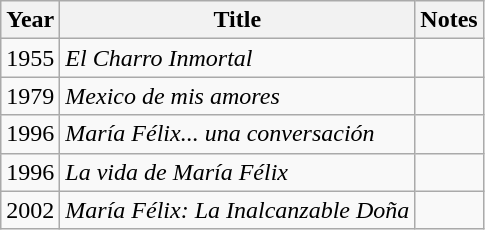<table class="wikitable">
<tr>
<th>Year</th>
<th>Title</th>
<th>Notes</th>
</tr>
<tr>
<td>1955</td>
<td><em>El Charro Inmortal</em></td>
<td></td>
</tr>
<tr>
<td>1979</td>
<td><em>Mexico de mis amores</em></td>
<td></td>
</tr>
<tr>
<td>1996</td>
<td><em>María Félix... una conversación</em></td>
<td></td>
</tr>
<tr>
<td>1996</td>
<td><em>La vida de María Félix</em></td>
<td></td>
</tr>
<tr>
<td>2002</td>
<td><em>María Félix: La Inalcanzable Doña</em></td>
<td></td>
</tr>
</table>
